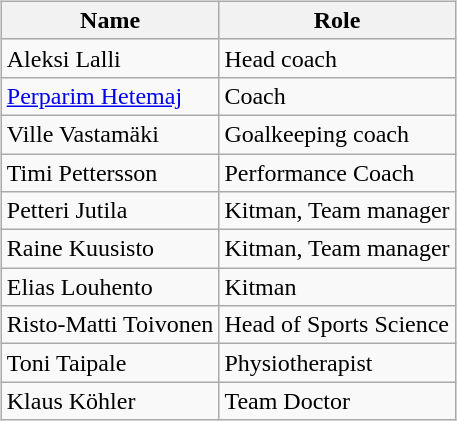<table>
<tr>
<td valign="top"><br><table class="wikitable">
<tr>
<th>Name</th>
<th>Role</th>
</tr>
<tr>
<td> Aleksi Lalli</td>
<td>Head coach</td>
</tr>
<tr>
<td> <a href='#'>Perparim Hetemaj</a></td>
<td>Coach</td>
</tr>
<tr>
<td> Ville Vastamäki</td>
<td>Goalkeeping coach</td>
</tr>
<tr>
<td> Timi Pettersson</td>
<td>Performance Coach</td>
</tr>
<tr>
<td> Petteri Jutila</td>
<td>Kitman, Team manager</td>
</tr>
<tr>
<td> Raine Kuusisto</td>
<td>Kitman, Team manager</td>
</tr>
<tr>
<td> Elias Louhento</td>
<td>Kitman</td>
</tr>
<tr>
<td> Risto-Matti Toivonen</td>
<td>Head of Sports Science</td>
</tr>
<tr>
<td> Toni Taipale</td>
<td>Physiotherapist</td>
</tr>
<tr>
<td> Klaus Köhler</td>
<td>Team Doctor</td>
</tr>
</table>
</td>
</tr>
</table>
